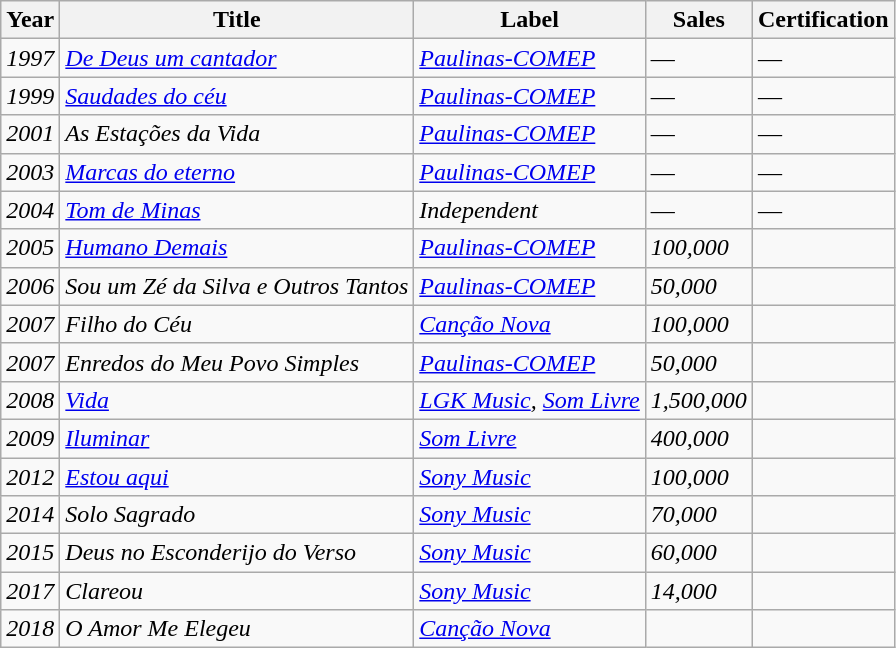<table class="wikitable sortable">
<tr>
<th>Year</th>
<th>Title</th>
<th>Label</th>
<th>Sales</th>
<th>Certification</th>
</tr>
<tr>
<td><em>1997</em></td>
<td><em><a href='#'>De Deus um cantador</a></em></td>
<td><em><a href='#'>Paulinas-COMEP</a></em></td>
<td>—</td>
<td>—</td>
</tr>
<tr>
<td><em>1999</em></td>
<td><em><a href='#'>Saudades do céu</a></em></td>
<td><em><a href='#'>Paulinas-COMEP</a></em></td>
<td>—</td>
<td>—</td>
</tr>
<tr>
<td><em>2001</em></td>
<td><em>As Estações da Vida</em></td>
<td><em><a href='#'>Paulinas-COMEP</a></em></td>
<td>—</td>
<td>—</td>
</tr>
<tr>
<td><em>2003</em></td>
<td><em><a href='#'>Marcas do eterno</a></em></td>
<td><em><a href='#'>Paulinas-COMEP</a></em></td>
<td>—</td>
<td>—</td>
</tr>
<tr>
<td><em>2004</em></td>
<td><em><a href='#'>Tom de Minas</a></em></td>
<td><em>Independent</em></td>
<td>—</td>
<td>—</td>
</tr>
<tr>
<td><em>2005</em></td>
<td><em><a href='#'>Humano Demais</a></em></td>
<td><em><a href='#'>Paulinas-COMEP</a></em></td>
<td><em>100,000</em></td>
<td><em></em></td>
</tr>
<tr>
<td><em>2006</em></td>
<td><em>Sou um Zé da Silva e Outros Tantos</em></td>
<td><em><a href='#'>Paulinas-COMEP</a></em></td>
<td><em>50,000</em></td>
<td><em></em></td>
</tr>
<tr>
<td><em>2007</em></td>
<td><em>Filho do Céu</em></td>
<td><em><a href='#'>Canção Nova</a></em></td>
<td><em>100,000</em></td>
<td><em></em></td>
</tr>
<tr>
<td><em>2007</em></td>
<td><em>Enredos do Meu Povo Simples</em></td>
<td><em><a href='#'>Paulinas-COMEP</a></em></td>
<td><em>50,000</em></td>
<td><em></em></td>
</tr>
<tr>
<td><em>2008</em></td>
<td><em><a href='#'>Vida</a></em></td>
<td><em><a href='#'>LGK Music</a>, <a href='#'>Som Livre</a></em></td>
<td><em>1,500,000</em></td>
<td><em></em></td>
</tr>
<tr>
<td><em>2009</em></td>
<td><em><a href='#'>Iluminar</a></em></td>
<td><em><a href='#'>Som Livre</a></em></td>
<td><em>400,000</em></td>
<td><em></em></td>
</tr>
<tr>
<td><em>2012</em></td>
<td><em><a href='#'>Estou aqui</a></em></td>
<td><em><a href='#'>Sony Music</a></em></td>
<td><em>100,000</em></td>
<td><em></em></td>
</tr>
<tr>
<td><em>2014</em></td>
<td><em>Solo Sagrado</em></td>
<td><em><a href='#'>Sony Music</a></em></td>
<td><em>70,000</em></td>
<td><em></em></td>
</tr>
<tr>
<td><em>2015</em></td>
<td><em>Deus no Esconderijo do Verso</em></td>
<td><em><a href='#'>Sony Music</a></em></td>
<td><em>60,000</em></td>
<td><em></em></td>
</tr>
<tr>
<td><em>2017</em></td>
<td><em>Clareou</em></td>
<td><em><a href='#'>Sony Music</a></em></td>
<td><em>14,000</em></td>
<td></td>
</tr>
<tr>
<td><em>2018</em></td>
<td><em>O Amor Me Elegeu</em></td>
<td><em><a href='#'>Canção Nova</a></em></td>
<td></td>
</tr>
</table>
